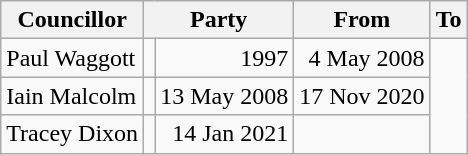<table class=wikitable>
<tr>
<th>Councillor</th>
<th colspan=2>Party</th>
<th>From</th>
<th>To</th>
</tr>
<tr>
<td>Paul Waggott</td>
<td></td>
<td align=right>1997</td>
<td align=right>4 May 2008</td>
</tr>
<tr>
<td>Iain Malcolm</td>
<td></td>
<td align=right>13 May 2008</td>
<td align=right>17 Nov 2020</td>
</tr>
<tr>
<td>Tracey Dixon</td>
<td></td>
<td align=right>14 Jan 2021</td>
<td align=right></td>
</tr>
</table>
